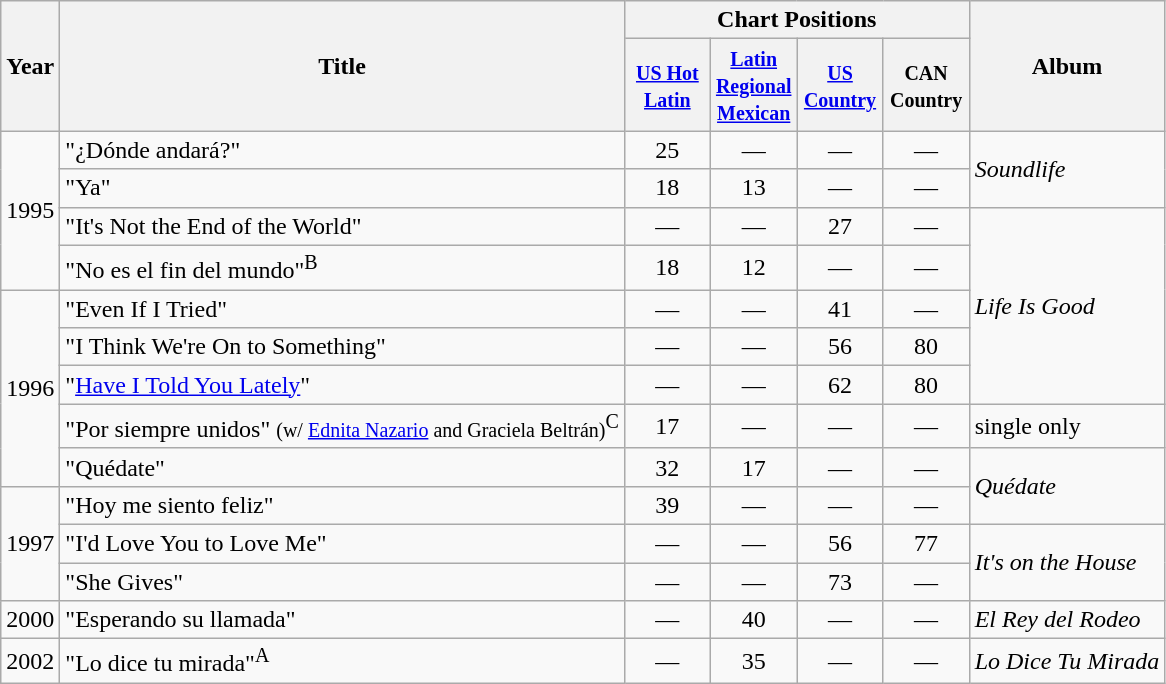<table class="wikitable">
<tr>
<th style="width:auto;" rowspan="2">Year</th>
<th style="width:auto;" rowspan="2">Title</th>
<th colspan="4">Chart Positions</th>
<th style="width:auto;" rowspan="2">Album</th>
</tr>
<tr>
<th style="width:50px;"><small><a href='#'>US Hot Latin</a></small></th>
<th style="width:50px;"><small><a href='#'>Latin Regional Mexican</a></small></th>
<th style="width:50px;"><small><a href='#'>US Country</a></small></th>
<th style="width:50px;"><small>CAN Country</small></th>
</tr>
<tr>
<td rowspan=4>1995</td>
<td>"¿Dónde andará?"</td>
<td style="text-align:center;">25</td>
<td style="text-align:center;">—</td>
<td style="text-align:center;">—</td>
<td style="text-align:center;">—</td>
<td rowspan=2><em>Soundlife</em></td>
</tr>
<tr>
<td>"Ya"</td>
<td style="text-align:center;">18</td>
<td style="text-align:center;">13</td>
<td style="text-align:center;">—</td>
<td style="text-align:center;">—</td>
</tr>
<tr>
<td>"It's Not the End of the World"</td>
<td style="text-align:center;">—</td>
<td style="text-align:center;">—</td>
<td style="text-align:center;">27</td>
<td style="text-align:center;">—</td>
<td rowspan=5><em>Life Is Good</em></td>
</tr>
<tr>
<td>"No es el fin del mundo"<sup>B</sup></td>
<td style="text-align:center;">18</td>
<td style="text-align:center;">12</td>
<td style="text-align:center;">—</td>
<td style="text-align:center;">—</td>
</tr>
<tr>
<td rowspan=5>1996</td>
<td>"Even If I Tried"</td>
<td style="text-align:center;">—</td>
<td style="text-align:center;">—</td>
<td style="text-align:center;">41</td>
<td style="text-align:center;">—</td>
</tr>
<tr>
<td>"I Think We're On to Something"</td>
<td style="text-align:center;">—</td>
<td style="text-align:center;">—</td>
<td style="text-align:center;">56</td>
<td style="text-align:center;">80</td>
</tr>
<tr>
<td>"<a href='#'>Have I Told You Lately</a>"</td>
<td style="text-align:center;">—</td>
<td style="text-align:center;">—</td>
<td style="text-align:center;">62</td>
<td style="text-align:center;">80</td>
</tr>
<tr>
<td>"Por siempre unidos" <small>(w/ <a href='#'>Ednita Nazario</a> and Graciela Beltrán)</small><sup>C</sup></td>
<td style="text-align:center;">17</td>
<td style="text-align:center;">—</td>
<td style="text-align:center;">—</td>
<td style="text-align:center;">—</td>
<td>single only</td>
</tr>
<tr>
<td>"Quédate"</td>
<td style="text-align:center;">32</td>
<td style="text-align:center;">17</td>
<td style="text-align:center;">—</td>
<td style="text-align:center;">—</td>
<td rowspan=2><em>Quédate</em></td>
</tr>
<tr>
<td rowspan=3>1997</td>
<td>"Hoy me siento feliz"</td>
<td style="text-align:center;">39</td>
<td style="text-align:center;">—</td>
<td style="text-align:center;">—</td>
<td style="text-align:center;">—</td>
</tr>
<tr>
<td>"I'd Love You to Love Me"</td>
<td style="text-align:center;">—</td>
<td style="text-align:center;">—</td>
<td style="text-align:center;">56</td>
<td style="text-align:center;">77</td>
<td rowspan=2><em>It's on the House</em></td>
</tr>
<tr>
<td>"She Gives"</td>
<td style="text-align:center;">—</td>
<td style="text-align:center;">—</td>
<td style="text-align:center;">73</td>
<td style="text-align:center;">—</td>
</tr>
<tr>
<td>2000</td>
<td>"Esperando su llamada"</td>
<td style="text-align:center;">—</td>
<td style="text-align:center;">40</td>
<td style="text-align:center;">—</td>
<td style="text-align:center;">—</td>
<td><em>El Rey del Rodeo</em></td>
</tr>
<tr>
<td>2002</td>
<td>"Lo dice tu mirada"<sup>A</sup></td>
<td style="text-align:center;">—</td>
<td style="text-align:center;">35</td>
<td style="text-align:center;">—</td>
<td style="text-align:center;">—</td>
<td><em>Lo Dice Tu Mirada</em></td>
</tr>
</table>
